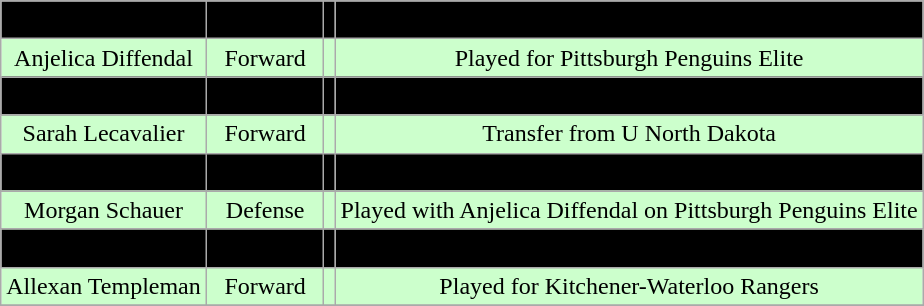<table class="wikitable">
<tr align="center" bgcolor=" ">
<td>Emily Curlett</td>
<td>Defense</td>
<td></td>
<td>Blueliner for Little Caesars</td>
</tr>
<tr align="center" bgcolor="#ccffcc ">
<td>Anjelica Diffendal</td>
<td>Forward</td>
<td></td>
<td>Played for Pittsburgh Penguins Elite</td>
</tr>
<tr align="center" bgcolor=" ">
<td>Emilie Harley</td>
<td>Forward</td>
<td></td>
<td>Attended Ontario Hockey Academy</td>
</tr>
<tr align="center" bgcolor="#ccffcc ">
<td>Sarah Lecavalier</td>
<td>Forward</td>
<td></td>
<td>Transfer from U North Dakota</td>
</tr>
<tr align="center" bgcolor=" ">
<td>Janey Sandoval</td>
<td>Forward</td>
<td></td>
<td>Played for Minnesota Revolution</td>
</tr>
<tr align="center" bgcolor="#ccffcc ">
<td>Morgan Schauer</td>
<td>Defense</td>
<td></td>
<td>Played with Anjelica Diffendal on Pittsburgh Penguins Elite</td>
</tr>
<tr align="center" bgcolor=" ">
<td>Molly Singewald</td>
<td>Goaltender</td>
<td></td>
<td>Culver Academy Grad</td>
</tr>
<tr align="center" bgcolor="#ccffcc ">
<td>Allexan Templeman</td>
<td>Forward</td>
<td></td>
<td>Played for Kitchener-Waterloo Rangers</td>
</tr>
<tr>
</tr>
</table>
